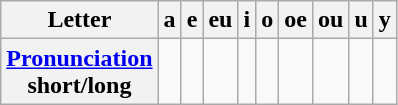<table class="wikitable">
<tr>
<th>Letter</th>
<th>a</th>
<th>e</th>
<th>eu</th>
<th>i</th>
<th>o</th>
<th>oe</th>
<th>ou</th>
<th>u</th>
<th>y</th>
</tr>
<tr>
<th><a href='#'>Pronunciation</a><br>short/long</th>
<td></td>
<td></td>
<td></td>
<td></td>
<td></td>
<td></td>
<td></td>
<td></td>
<td></td>
</tr>
</table>
